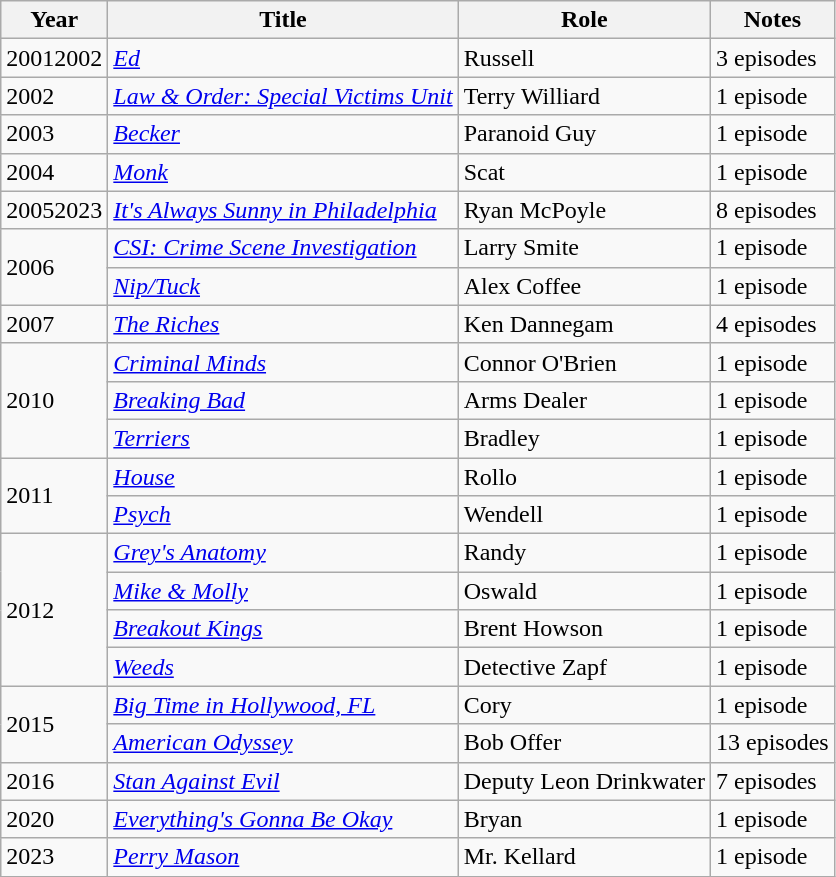<table class="wikitable sortable">
<tr>
<th>Year</th>
<th>Title</th>
<th>Role</th>
<th>Notes</th>
</tr>
<tr>
<td>20012002</td>
<td><em><a href='#'>Ed</a></em></td>
<td>Russell</td>
<td>3 episodes</td>
</tr>
<tr>
<td>2002</td>
<td><em><a href='#'>Law & Order: Special Victims Unit</a></em></td>
<td>Terry Williard</td>
<td>1 episode</td>
</tr>
<tr>
<td>2003</td>
<td><em><a href='#'>Becker</a></em></td>
<td>Paranoid Guy</td>
<td>1 episode</td>
</tr>
<tr>
<td>2004</td>
<td><em><a href='#'>Monk</a></em></td>
<td>Scat</td>
<td>1 episode</td>
</tr>
<tr>
<td>20052023</td>
<td><em><a href='#'>It's Always Sunny in Philadelphia</a></em></td>
<td>Ryan McPoyle</td>
<td>8 episodes</td>
</tr>
<tr>
<td rowspan= "2">2006</td>
<td><em><a href='#'>CSI: Crime Scene Investigation</a></em></td>
<td>Larry Smite</td>
<td>1 episode</td>
</tr>
<tr>
<td><em><a href='#'>Nip/Tuck</a></em></td>
<td>Alex Coffee</td>
<td>1 episode</td>
</tr>
<tr>
<td>2007</td>
<td><em><a href='#'>The Riches</a></em></td>
<td>Ken Dannegam</td>
<td>4 episodes</td>
</tr>
<tr>
<td rowspan= "3">2010</td>
<td><em><a href='#'>Criminal Minds</a></em></td>
<td>Connor O'Brien</td>
<td>1 episode</td>
</tr>
<tr>
<td><em><a href='#'>Breaking Bad</a></em></td>
<td>Arms Dealer</td>
<td>1 episode</td>
</tr>
<tr>
<td><em><a href='#'>Terriers</a></em></td>
<td>Bradley</td>
<td>1 episode</td>
</tr>
<tr>
<td rowspan= "2">2011</td>
<td><em><a href='#'>House</a></em></td>
<td>Rollo</td>
<td>1 episode</td>
</tr>
<tr>
<td><em><a href='#'>Psych</a></em></td>
<td>Wendell</td>
<td>1 episode</td>
</tr>
<tr>
<td rowspan= "4">2012</td>
<td><em><a href='#'>Grey's Anatomy</a></em></td>
<td>Randy</td>
<td>1 episode</td>
</tr>
<tr>
<td><em><a href='#'>Mike & Molly</a></em></td>
<td>Oswald</td>
<td>1 episode</td>
</tr>
<tr>
<td><em><a href='#'>Breakout Kings</a></em></td>
<td>Brent Howson</td>
<td>1 episode</td>
</tr>
<tr>
<td><em><a href='#'>Weeds</a></em></td>
<td>Detective Zapf</td>
<td>1 episode</td>
</tr>
<tr>
<td rowspan= "2">2015</td>
<td><em><a href='#'>Big Time in Hollywood, FL</a></em></td>
<td>Cory</td>
<td>1 episode</td>
</tr>
<tr>
<td><em><a href='#'>American Odyssey</a></em></td>
<td>Bob Offer</td>
<td>13 episodes</td>
</tr>
<tr>
<td>2016</td>
<td><em><a href='#'>Stan Against Evil</a></em></td>
<td>Deputy Leon Drinkwater</td>
<td>7 episodes</td>
</tr>
<tr>
<td>2020</td>
<td><em><a href='#'>Everything's Gonna Be Okay</a></em></td>
<td>Bryan</td>
<td>1 episode</td>
</tr>
<tr>
<td>2023</td>
<td><em><a href='#'> Perry Mason</a></em></td>
<td>Mr. Kellard</td>
<td>1 episode</td>
</tr>
</table>
